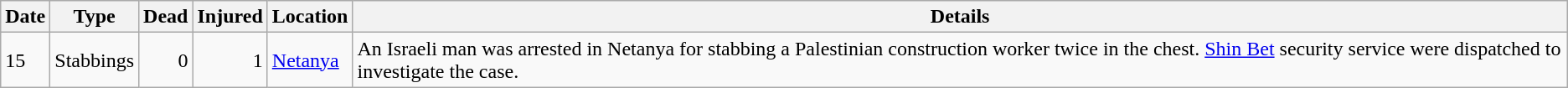<table class="wikitable sortable">
<tr>
<th>Date</th>
<th>Type</th>
<th>Dead</th>
<th>Injured</th>
<th>Location</th>
<th class="unsortable">Details</th>
</tr>
<tr>
<td>15</td>
<td>Stabbings</td>
<td align="right">0</td>
<td align="right">1</td>
<td> <a href='#'>Netanya</a></td>
<td>An Israeli man was arrested in Netanya for stabbing a Palestinian construction worker twice in the chest. <a href='#'>Shin Bet</a> security service were dispatched to investigate the case.</td>
</tr>
</table>
